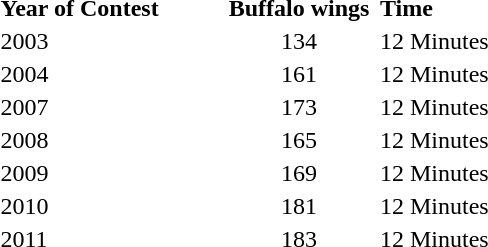<table>
<tr>
<th align="left" width="145px"><strong>Year of Contest</strong></th>
<th align="center" width="100px"><strong>Buffalo wings</strong></th>
<th align="left" width="300px"><strong>Time</strong></th>
</tr>
<tr>
<td align="left">2003</td>
<td align="center">134</td>
<td align="left">12 Minutes</td>
</tr>
<tr>
<td align="left">2004</td>
<td align="center">161</td>
<td align="left">12 Minutes</td>
</tr>
<tr>
<td align="left">2007</td>
<td align="center">173</td>
<td align="left">12 Minutes</td>
</tr>
<tr>
<td align="left">2008</td>
<td align="center">165</td>
<td align="left">12 Minutes</td>
</tr>
<tr>
<td align="left">2009</td>
<td align="center">169</td>
<td align="left">12 Minutes</td>
</tr>
<tr>
<td align="left">2010</td>
<td align="center">181</td>
<td align="left">12 Minutes</td>
</tr>
<tr>
<td align="left">2011</td>
<td align="center">183</td>
<td align="left">12 Minutes</td>
</tr>
<tr>
</tr>
</table>
